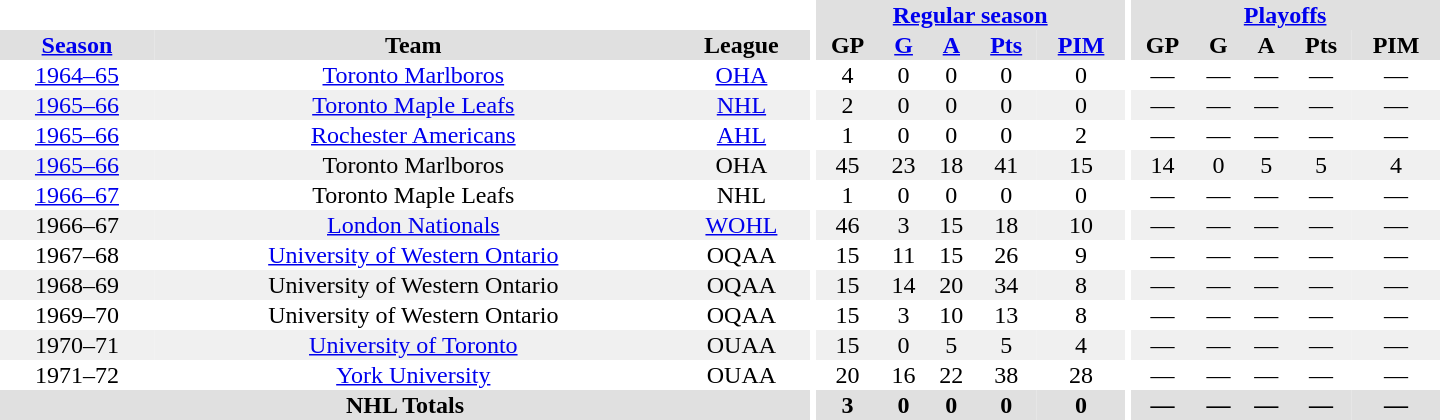<table border="0" cellpadding="1" cellspacing="0" style="text-align:center; width:60em">
<tr bgcolor="#e0e0e0">
<th colspan="3" bgcolor="#ffffff"></th>
<th rowspan="100" bgcolor="#ffffff"></th>
<th colspan="5"><a href='#'>Regular season</a></th>
<th rowspan="100" bgcolor="#ffffff"></th>
<th colspan="5"><a href='#'>Playoffs</a></th>
</tr>
<tr bgcolor="#e0e0e0">
<th><a href='#'>Season</a></th>
<th>Team</th>
<th>League</th>
<th>GP</th>
<th><a href='#'>G</a></th>
<th><a href='#'>A</a></th>
<th><a href='#'>Pts</a></th>
<th><a href='#'>PIM</a></th>
<th>GP</th>
<th>G</th>
<th>A</th>
<th>Pts</th>
<th>PIM</th>
</tr>
<tr>
<td><a href='#'>1964–65</a></td>
<td><a href='#'>Toronto Marlboros</a></td>
<td><a href='#'>OHA</a></td>
<td>4</td>
<td>0</td>
<td>0</td>
<td>0</td>
<td>0</td>
<td>—</td>
<td>—</td>
<td>—</td>
<td>—</td>
<td>—</td>
</tr>
<tr bgcolor="#f0f0f0">
<td><a href='#'>1965–66</a></td>
<td><a href='#'>Toronto Maple Leafs</a></td>
<td><a href='#'>NHL</a></td>
<td>2</td>
<td>0</td>
<td>0</td>
<td>0</td>
<td>0</td>
<td>—</td>
<td>—</td>
<td>—</td>
<td>—</td>
<td>—</td>
</tr>
<tr>
<td><a href='#'>1965–66</a></td>
<td><a href='#'>Rochester Americans</a></td>
<td><a href='#'>AHL</a></td>
<td>1</td>
<td>0</td>
<td>0</td>
<td>0</td>
<td>2</td>
<td>—</td>
<td>—</td>
<td>—</td>
<td>—</td>
<td>—</td>
</tr>
<tr bgcolor="#f0f0f0">
<td><a href='#'>1965–66</a></td>
<td>Toronto Marlboros</td>
<td>OHA</td>
<td>45</td>
<td>23</td>
<td>18</td>
<td>41</td>
<td>15</td>
<td>14</td>
<td>0</td>
<td>5</td>
<td>5</td>
<td>4</td>
</tr>
<tr>
<td><a href='#'>1966–67</a></td>
<td>Toronto Maple Leafs</td>
<td>NHL</td>
<td>1</td>
<td>0</td>
<td>0</td>
<td>0</td>
<td>0</td>
<td>—</td>
<td>—</td>
<td>—</td>
<td>—</td>
<td>—</td>
</tr>
<tr bgcolor="#f0f0f0">
<td>1966–67</td>
<td><a href='#'>London Nationals</a></td>
<td><a href='#'>WOHL</a></td>
<td>46</td>
<td>3</td>
<td>15</td>
<td>18</td>
<td>10</td>
<td>—</td>
<td>—</td>
<td>—</td>
<td>—</td>
<td>—</td>
</tr>
<tr>
<td>1967–68</td>
<td><a href='#'>University of Western Ontario</a></td>
<td>OQAA</td>
<td>15</td>
<td>11</td>
<td>15</td>
<td>26</td>
<td>9</td>
<td>—</td>
<td>—</td>
<td>—</td>
<td>—</td>
<td>—</td>
</tr>
<tr bgcolor="#f0f0f0">
<td>1968–69</td>
<td>University of Western Ontario</td>
<td>OQAA</td>
<td>15</td>
<td>14</td>
<td>20</td>
<td>34</td>
<td>8</td>
<td>—</td>
<td>—</td>
<td>—</td>
<td>—</td>
<td>—</td>
</tr>
<tr>
<td>1969–70</td>
<td>University of Western Ontario</td>
<td>OQAA</td>
<td>15</td>
<td>3</td>
<td>10</td>
<td>13</td>
<td>8</td>
<td>—</td>
<td>—</td>
<td>—</td>
<td>—</td>
<td>—</td>
</tr>
<tr bgcolor="#f0f0f0">
<td>1970–71</td>
<td><a href='#'>University of Toronto</a></td>
<td>OUAA</td>
<td>15</td>
<td>0</td>
<td>5</td>
<td>5</td>
<td>4</td>
<td>—</td>
<td>—</td>
<td>—</td>
<td>—</td>
<td>—</td>
</tr>
<tr>
<td>1971–72</td>
<td><a href='#'>York University</a></td>
<td>OUAA</td>
<td>20</td>
<td>16</td>
<td>22</td>
<td>38</td>
<td>28</td>
<td>—</td>
<td>—</td>
<td>—</td>
<td>—</td>
<td>—</td>
</tr>
<tr bgcolor="#e0e0e0">
<th colspan="3">NHL Totals</th>
<th>3</th>
<th>0</th>
<th>0</th>
<th>0</th>
<th>0</th>
<th>—</th>
<th>—</th>
<th>—</th>
<th>—</th>
<th>—</th>
</tr>
</table>
